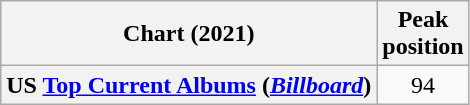<table class="wikitable plainrowheaders" style="text-align:center">
<tr>
<th scope="col">Chart (2021)</th>
<th scope="col">Peak<br> position</th>
</tr>
<tr>
<th scope="row">US <a href='#'>Top Current Albums</a> (<a href='#'><em>Billboard</em></a>)</th>
<td>94</td>
</tr>
</table>
